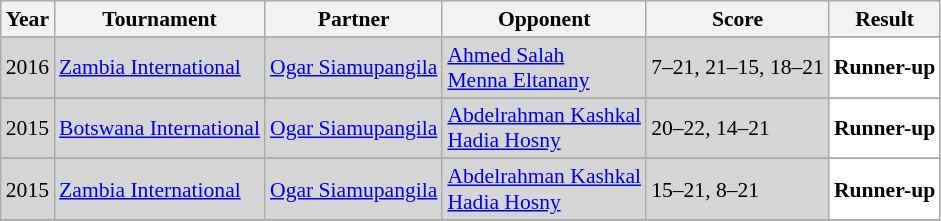<table class="sortable wikitable" style="font-size: 90%;">
<tr>
<th>Year</th>
<th>Tournament</th>
<th>Partner</th>
<th>Opponent</th>
<th>Score</th>
<th>Result</th>
</tr>
<tr>
</tr>
<tr style="background:#D5D5D5">
<td align="center">2016</td>
<td align="left"><a href='#'>Zambia International</a></td>
<td align="left"> <a href='#'>Ogar Siamupangila</a></td>
<td align="left"> <a href='#'>Ahmed Salah</a><br> <a href='#'>Menna Eltanany</a></td>
<td align="left">7–21, 21–15, 18–21</td>
<td style="text-align:left; background:white"> <strong>Runner-up</strong></td>
</tr>
<tr>
</tr>
<tr style="background:#D5D5D5">
<td align="center">2015</td>
<td align="left"><a href='#'>Botswana International</a></td>
<td align="left"> <a href='#'>Ogar Siamupangila</a></td>
<td align="left"> <a href='#'>Abdelrahman Kashkal</a><br> <a href='#'>Hadia Hosny</a></td>
<td align="left">20–22, 14–21</td>
<td style="text-align:left; background:white"> <strong>Runner-up</strong></td>
</tr>
<tr>
</tr>
<tr style="background:#D5D5D5">
<td align="center">2015</td>
<td align="left"><a href='#'>Zambia International</a></td>
<td align="left"> <a href='#'>Ogar Siamupangila</a></td>
<td align="left"> <a href='#'>Abdelrahman Kashkal</a><br> <a href='#'>Hadia Hosny</a></td>
<td align="left">15–21, 8–21</td>
<td style="text-align:left; background:white"> <strong>Runner-up</strong></td>
</tr>
<tr>
</tr>
</table>
